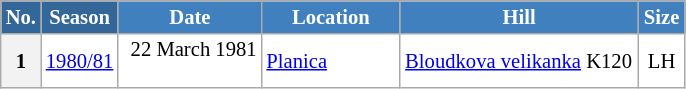<table class="wikitable sortable" style="font-size:86%; line-height:15px; text-align:left; border:grey solid 1px; border-collapse:collapse; background:#ffffff;">
<tr style="background:#efefef;">
<th style="background-color:#369; color:white; width:10px;">No.</th>
<th style="background-color:#369; color:white;  width:30px;">Season</th>
<th style="background-color:#4180be; color:white; width:89px;">Date</th>
<th style="background-color:#4180be; color:white; width:86px;">Location</th>
<th style="background-color:#4180be; color:white; width:152px;">Hill</th>
<th style="background-color:#4180be; color:white; width:25px;">Size</th>
</tr>
<tr>
<th scope=row style="text-align:center;">1</th>
<td align=center><a href='#'>1980/81</a></td>
<td align=right>22 March 1981  </td>
<td> <a href='#'>Planica</a></td>
<td><a href='#'>Bloudkova velikanka</a> K120</td>
<td align=center>LH</td>
</tr>
</table>
